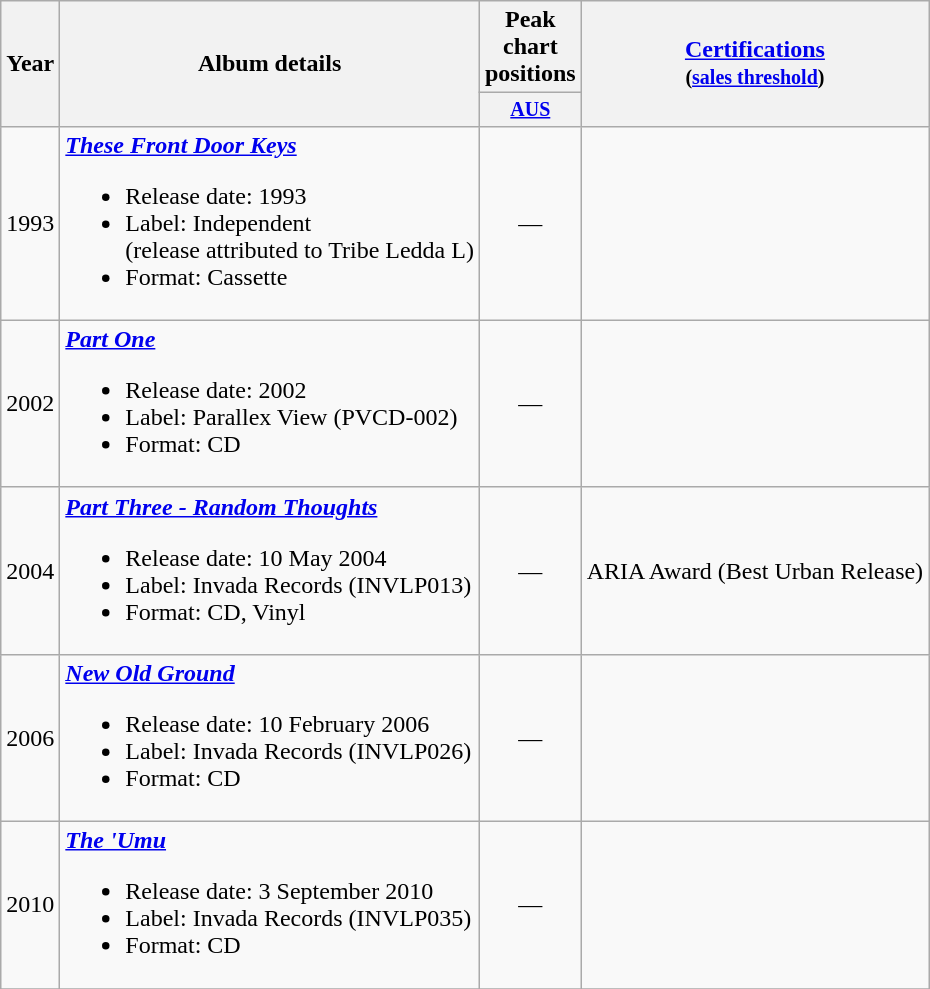<table class="wikitable" style="text-align:center;">
<tr>
<th rowspan="2">Year</th>
<th rowspan="2">Album details</th>
<th colspan="1">Peak chart positions</th>
<th rowspan="2"><a href='#'>Certifications</a><br><small>(<a href='#'>sales threshold</a>)</small></th>
</tr>
<tr style="font-size:smaller;">
<th width="30"><a href='#'>AUS</a></th>
</tr>
<tr>
<td>1993</td>
<td align="left"><strong><em><a href='#'>These Front Door Keys</a></em></strong><br><ul><li>Release date: 1993</li><li>Label: Independent <br>(release attributed to Tribe Ledda L)</li><li>Format: Cassette</li></ul></td>
<td>—</td>
<td align="left"></td>
</tr>
<tr>
<td>2002</td>
<td align="left"><strong><em><a href='#'>Part One</a></em></strong><br><ul><li>Release date: 2002</li><li>Label: Parallex View (PVCD-002)</li><li>Format: CD</li></ul></td>
<td>—</td>
<td align="left"></td>
</tr>
<tr>
<td>2004</td>
<td align="left"><strong><em><a href='#'>Part Three - Random Thoughts</a></em></strong><br><ul><li>Release date: 10 May 2004</li><li>Label: Invada Records (INVLP013)</li><li>Format: CD, Vinyl</li></ul></td>
<td>—</td>
<td align="left">ARIA Award (Best Urban Release)</td>
</tr>
<tr>
<td>2006</td>
<td align="left"><strong><em><a href='#'>New Old Ground</a></em></strong><br><ul><li>Release date: 10 February 2006</li><li>Label: Invada Records (INVLP026)</li><li>Format: CD</li></ul></td>
<td>—</td>
<td align="left"></td>
</tr>
<tr>
<td>2010</td>
<td align="left"><strong><em><a href='#'>The 'Umu</a></em></strong><br><ul><li>Release date: 3 September 2010</li><li>Label: Invada Records (INVLP035)</li><li>Format: CD</li></ul></td>
<td>—</td>
<td align="left"></td>
</tr>
<tr>
</tr>
</table>
